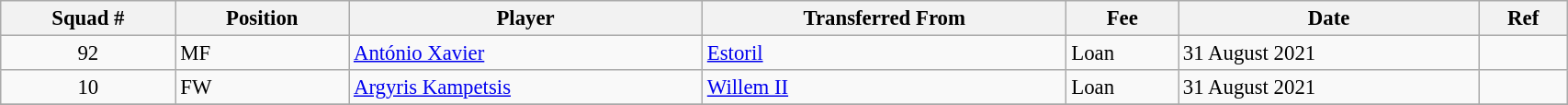<table class="wikitable sortable" style="width:90%; text-align:center; font-size:95%; text-align:left;">
<tr>
<th><strong>Squad #</strong></th>
<th><strong>Position</strong></th>
<th><strong>Player</strong></th>
<th><strong>Transferred From</strong></th>
<th><strong>Fee</strong></th>
<th><strong>Date</strong></th>
<th><strong>Ref</strong></th>
</tr>
<tr ->
<td align="center">92</td>
<td>MF</td>
<td> <a href='#'>António Xavier</a></td>
<td> <a href='#'>Estoril</a></td>
<td>Loan</td>
<td>31 August 2021</td>
<td></td>
</tr>
<tr>
<td align="center">10</td>
<td>FW</td>
<td> <a href='#'>Argyris Kampetsis</a></td>
<td> <a href='#'>Willem II</a></td>
<td>Loan</td>
<td>31 August 2021</td>
<td></td>
</tr>
<tr>
</tr>
</table>
